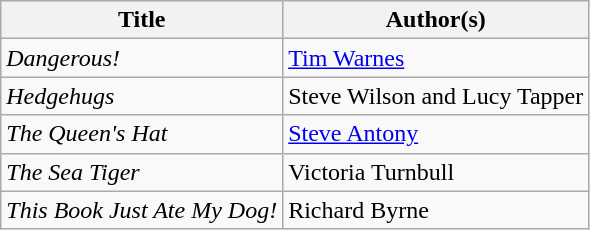<table class="wikitable">
<tr>
<th>Title</th>
<th>Author(s)</th>
</tr>
<tr>
<td><em>Dangerous!</em></td>
<td><a href='#'>Tim Warnes</a></td>
</tr>
<tr>
<td><em>Hedgehugs</em></td>
<td Steve Wilson (author)>Steve Wilson and Lucy Tapper</td>
</tr>
<tr>
<td><em>The Queen's Hat</em></td>
<td><a href='#'>Steve Antony</a></td>
</tr>
<tr>
<td><em>The Sea Tiger</em></td>
<td>Victoria Turnbull</td>
</tr>
<tr>
<td><em>This Book Just Ate My Dog!</em></td>
<td Richard Byrne (author)>Richard Byrne</td>
</tr>
</table>
